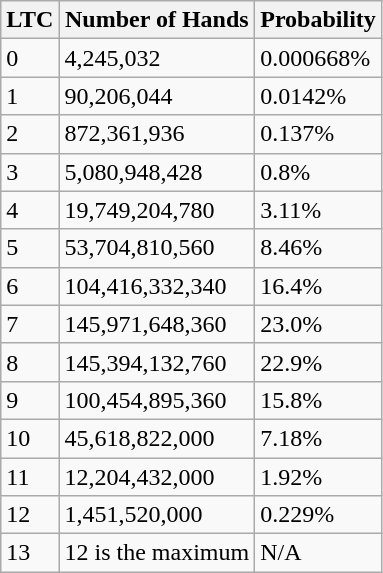<table class="wikitable">
<tr>
<th>LTC</th>
<th>Number of Hands</th>
<th>Probability</th>
</tr>
<tr>
<td>0</td>
<td>4,245,032</td>
<td>0.000668%</td>
</tr>
<tr>
<td>1</td>
<td>90,206,044</td>
<td>0.0142%</td>
</tr>
<tr>
<td>2</td>
<td>872,361,936</td>
<td>0.137%</td>
</tr>
<tr>
<td>3</td>
<td>5,080,948,428</td>
<td>0.8%</td>
</tr>
<tr>
<td>4</td>
<td>19,749,204,780</td>
<td>3.11%</td>
</tr>
<tr>
<td>5</td>
<td>53,704,810,560</td>
<td>8.46%</td>
</tr>
<tr>
<td>6</td>
<td>104,416,332,340</td>
<td>16.4%</td>
</tr>
<tr>
<td>7</td>
<td>145,971,648,360</td>
<td>23.0%</td>
</tr>
<tr>
<td>8</td>
<td>145,394,132,760</td>
<td>22.9%</td>
</tr>
<tr>
<td>9</td>
<td>100,454,895,360</td>
<td>15.8%</td>
</tr>
<tr>
<td>10</td>
<td>45,618,822,000</td>
<td>7.18%</td>
</tr>
<tr>
<td>11</td>
<td>12,204,432,000</td>
<td>1.92%</td>
</tr>
<tr>
<td>12</td>
<td>1,451,520,000</td>
<td>0.229%</td>
</tr>
<tr>
<td>13</td>
<td>12 is the maximum</td>
<td>N/A</td>
</tr>
</table>
